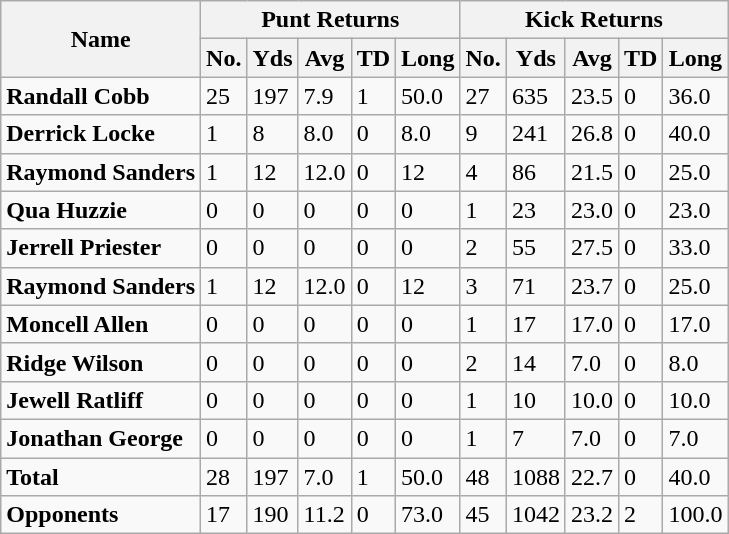<table class="wikitable sortable" border="1">
<tr>
<th rowspan="2">Name</th>
<th colspan="5">Punt Returns</th>
<th colspan="5">Kick Returns</th>
</tr>
<tr>
<th>No.</th>
<th>Yds</th>
<th>Avg</th>
<th>TD</th>
<th>Long</th>
<th>No.</th>
<th>Yds</th>
<th>Avg</th>
<th>TD</th>
<th>Long</th>
</tr>
<tr>
<td><strong>Randall Cobb</strong></td>
<td>25</td>
<td>197</td>
<td>7.9</td>
<td>1</td>
<td>50.0</td>
<td>27</td>
<td>635</td>
<td>23.5</td>
<td>0</td>
<td>36.0</td>
</tr>
<tr>
<td><strong>Derrick Locke</strong></td>
<td>1</td>
<td>8</td>
<td>8.0</td>
<td>0</td>
<td>8.0</td>
<td>9</td>
<td>241</td>
<td>26.8</td>
<td>0</td>
<td>40.0</td>
</tr>
<tr>
<td><strong>Raymond Sanders</strong></td>
<td>1</td>
<td>12</td>
<td>12.0</td>
<td>0</td>
<td>12</td>
<td>4</td>
<td>86</td>
<td>21.5</td>
<td>0</td>
<td>25.0</td>
</tr>
<tr>
<td><strong>Qua Huzzie</strong></td>
<td>0</td>
<td>0</td>
<td>0</td>
<td>0</td>
<td>0</td>
<td>1</td>
<td>23</td>
<td>23.0</td>
<td>0</td>
<td>23.0</td>
</tr>
<tr>
<td><strong>Jerrell Priester</strong></td>
<td>0</td>
<td>0</td>
<td>0</td>
<td>0</td>
<td>0</td>
<td>2</td>
<td>55</td>
<td>27.5</td>
<td>0</td>
<td>33.0</td>
</tr>
<tr>
<td><strong>Raymond Sanders</strong></td>
<td>1</td>
<td>12</td>
<td>12.0</td>
<td>0</td>
<td>12</td>
<td>3</td>
<td>71</td>
<td>23.7</td>
<td>0</td>
<td>25.0</td>
</tr>
<tr>
<td><strong>Moncell Allen</strong></td>
<td>0</td>
<td>0</td>
<td>0</td>
<td>0</td>
<td>0</td>
<td>1</td>
<td>17</td>
<td>17.0</td>
<td>0</td>
<td>17.0</td>
</tr>
<tr>
<td><strong>Ridge Wilson</strong></td>
<td>0</td>
<td>0</td>
<td>0</td>
<td>0</td>
<td>0</td>
<td>2</td>
<td>14</td>
<td>7.0</td>
<td>0</td>
<td>8.0</td>
</tr>
<tr>
<td><strong>Jewell Ratliff</strong></td>
<td>0</td>
<td>0</td>
<td>0</td>
<td>0</td>
<td>0</td>
<td>1</td>
<td>10</td>
<td>10.0</td>
<td>0</td>
<td>10.0</td>
</tr>
<tr>
<td><strong>Jonathan George</strong></td>
<td>0</td>
<td>0</td>
<td>0</td>
<td>0</td>
<td>0</td>
<td>1</td>
<td>7</td>
<td>7.0</td>
<td>0</td>
<td>7.0</td>
</tr>
<tr>
<td><strong>Total</strong></td>
<td>28</td>
<td>197</td>
<td>7.0</td>
<td>1</td>
<td>50.0</td>
<td>48</td>
<td>1088</td>
<td>22.7</td>
<td>0</td>
<td>40.0</td>
</tr>
<tr>
<td><strong>Opponents</strong></td>
<td>17</td>
<td>190</td>
<td>11.2</td>
<td>0</td>
<td>73.0</td>
<td>45</td>
<td>1042</td>
<td>23.2</td>
<td>2</td>
<td>100.0</td>
</tr>
</table>
